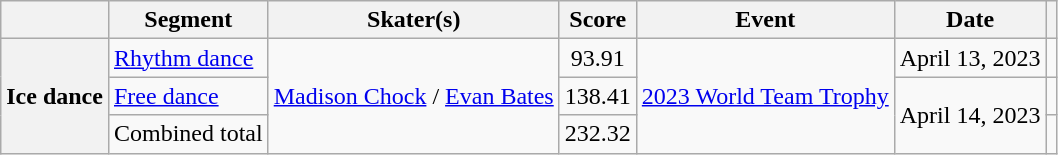<table class="wikitable unsortable style="text-align:left">
<tr>
<th scope="col"></th>
<th scope="col">Segment</th>
<th scope="col">Skater(s)</th>
<th scope="col">Score</th>
<th scope="col">Event</th>
<th scope="col">Date</th>
<th scope="col"></th>
</tr>
<tr>
<th rowspan="3" scope="row" style="text-align:left">Ice dance</th>
<td><a href='#'>Rhythm dance</a></td>
<td rowspan=3> <a href='#'>Madison Chock</a> / <a href='#'>Evan Bates</a></td>
<td align=center>93.91</td>
<td rowspan=3><a href='#'>2023 World Team Trophy</a></td>
<td>April 13, 2023</td>
<td></td>
</tr>
<tr>
<td><a href='#'>Free dance</a></td>
<td align=center>138.41</td>
<td rowspan=2>April 14, 2023</td>
<td></td>
</tr>
<tr>
<td>Combined total</td>
<td align=center>232.32</td>
<td></td>
</tr>
</table>
